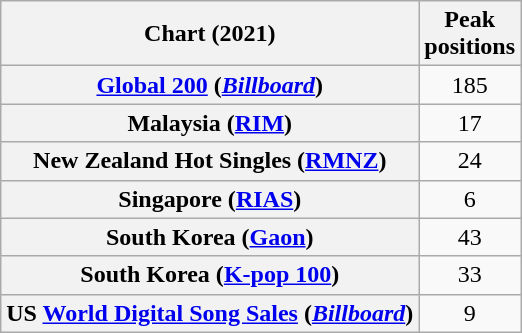<table class="wikitable sortable plainrowheaders" style="text-align:center">
<tr>
<th scope="col">Chart (2021)</th>
<th scope="col">Peak<br>positions</th>
</tr>
<tr>
<th scope="row"><a href='#'>Global 200</a> (<em><a href='#'>Billboard</a></em>)</th>
<td>185</td>
</tr>
<tr>
<th scope="row">Malaysia (<a href='#'>RIM</a>)</th>
<td>17</td>
</tr>
<tr>
<th scope="row">New Zealand Hot Singles (<a href='#'>RMNZ</a>)</th>
<td>24</td>
</tr>
<tr>
<th scope="row">Singapore (<a href='#'>RIAS</a>)</th>
<td>6</td>
</tr>
<tr>
<th scope="row">South Korea (<a href='#'>Gaon</a>)</th>
<td>43</td>
</tr>
<tr>
<th scope="row">South Korea (<a href='#'>K-pop 100</a>)</th>
<td>33</td>
</tr>
<tr>
<th scope="row">US <a href='#'>World Digital Song Sales</a> (<em><a href='#'>Billboard</a></em>)</th>
<td>9</td>
</tr>
</table>
